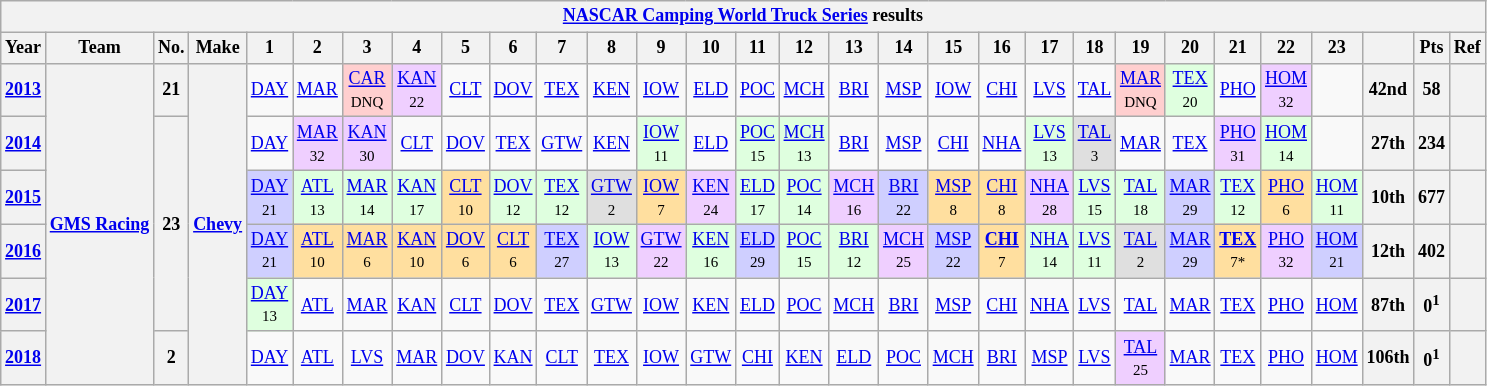<table class="wikitable" style="text-align:center; font-size:75%">
<tr>
<th colspan=45><a href='#'>NASCAR Camping World Truck Series</a> results</th>
</tr>
<tr>
<th>Year</th>
<th>Team</th>
<th>No.</th>
<th>Make</th>
<th>1</th>
<th>2</th>
<th>3</th>
<th>4</th>
<th>5</th>
<th>6</th>
<th>7</th>
<th>8</th>
<th>9</th>
<th>10</th>
<th>11</th>
<th>12</th>
<th>13</th>
<th>14</th>
<th>15</th>
<th>16</th>
<th>17</th>
<th>18</th>
<th>19</th>
<th>20</th>
<th>21</th>
<th>22</th>
<th>23</th>
<th></th>
<th>Pts</th>
<th>Ref</th>
</tr>
<tr>
<th><a href='#'>2013</a></th>
<th rowspan=6><a href='#'>GMS Racing</a></th>
<th>21</th>
<th rowspan=6><a href='#'>Chevy</a></th>
<td><a href='#'>DAY</a></td>
<td><a href='#'>MAR</a></td>
<td style="background:#FFCFCF;"><a href='#'>CAR</a><br><small>DNQ</small></td>
<td style="background:#EFCFFF;"><a href='#'>KAN</a><br><small>22</small></td>
<td><a href='#'>CLT</a></td>
<td><a href='#'>DOV</a></td>
<td><a href='#'>TEX</a></td>
<td><a href='#'>KEN</a></td>
<td><a href='#'>IOW</a></td>
<td><a href='#'>ELD</a></td>
<td><a href='#'>POC</a></td>
<td><a href='#'>MCH</a></td>
<td><a href='#'>BRI</a></td>
<td><a href='#'>MSP</a></td>
<td><a href='#'>IOW</a></td>
<td><a href='#'>CHI</a></td>
<td><a href='#'>LVS</a></td>
<td><a href='#'>TAL</a></td>
<td style="background:#FFCFCF;"><a href='#'>MAR</a><br><small>DNQ</small></td>
<td style="background:#DFFFDF;"><a href='#'>TEX</a><br><small>20</small></td>
<td><a href='#'>PHO</a></td>
<td style="background:#EFCFFF;"><a href='#'>HOM</a><br><small>32</small></td>
<td></td>
<th>42nd</th>
<th>58</th>
<th></th>
</tr>
<tr>
<th><a href='#'>2014</a></th>
<th rowspan=4>23</th>
<td><a href='#'>DAY</a></td>
<td style="background:#EFCFFF;"><a href='#'>MAR</a><br><small>32</small></td>
<td style="background:#EFCFFF;"><a href='#'>KAN</a><br><small>30</small></td>
<td><a href='#'>CLT</a></td>
<td><a href='#'>DOV</a></td>
<td><a href='#'>TEX</a></td>
<td><a href='#'>GTW</a></td>
<td><a href='#'>KEN</a></td>
<td style="background:#DFFFDF;"><a href='#'>IOW</a><br><small>11</small></td>
<td><a href='#'>ELD</a></td>
<td style="background:#DFFFDF;"><a href='#'>POC</a><br><small>15</small></td>
<td style="background:#DFFFDF;"><a href='#'>MCH</a><br><small>13</small></td>
<td><a href='#'>BRI</a></td>
<td><a href='#'>MSP</a></td>
<td><a href='#'>CHI</a></td>
<td><a href='#'>NHA</a></td>
<td style="background:#DFFFDF;"><a href='#'>LVS</a><br><small>13</small></td>
<td style="background:#DFDFDF;"><a href='#'>TAL</a><br><small>3</small></td>
<td><a href='#'>MAR</a></td>
<td><a href='#'>TEX</a></td>
<td style="background:#EFCFFF;"><a href='#'>PHO</a><br><small>31</small></td>
<td style="background:#DFFFDF;"><a href='#'>HOM</a><br><small>14</small></td>
<td></td>
<th>27th</th>
<th>234</th>
<th></th>
</tr>
<tr>
<th><a href='#'>2015</a></th>
<td style="background:#CFCFFF;"><a href='#'>DAY</a><br><small>21</small></td>
<td style="background:#DFFFDF;"><a href='#'>ATL</a><br><small>13</small></td>
<td style="background:#DFFFDF;"><a href='#'>MAR</a><br><small>14</small></td>
<td style="background:#DFFFDF;"><a href='#'>KAN</a><br><small>17</small></td>
<td style="background:#FFDF9F;"><a href='#'>CLT</a><br><small>10</small></td>
<td style="background:#DFFFDF;"><a href='#'>DOV</a><br><small>12</small></td>
<td style="background:#DFFFDF;"><a href='#'>TEX</a><br><small>12</small></td>
<td style="background:#DFDFDF;"><a href='#'>GTW</a><br><small>2</small></td>
<td style="background:#FFDF9F;"><a href='#'>IOW</a><br><small>7</small></td>
<td style="background:#EFCFFF;"><a href='#'>KEN</a><br><small>24</small></td>
<td style="background:#DFFFDF;"><a href='#'>ELD</a><br><small>17</small></td>
<td style="background:#DFFFDF;"><a href='#'>POC</a><br><small>14</small></td>
<td style="background:#EFCFFF;"><a href='#'>MCH</a><br><small>16</small></td>
<td style="background:#CFCFFF;"><a href='#'>BRI</a><br><small>22</small></td>
<td style="background:#FFDF9F;"><a href='#'>MSP</a><br><small>8</small></td>
<td style="background:#FFDF9F;"><a href='#'>CHI</a><br><small>8</small></td>
<td style="background:#EFCFFF;"><a href='#'>NHA</a><br><small>28</small></td>
<td style="background:#DFFFDF;"><a href='#'>LVS</a><br><small>15</small></td>
<td style="background:#DFFFDF;"><a href='#'>TAL</a><br><small>18</small></td>
<td style="background:#CFCFFF;"><a href='#'>MAR</a><br><small>29</small></td>
<td style="background:#DFFFDF;"><a href='#'>TEX</a><br><small>12</small></td>
<td style="background:#FFDF9F;"><a href='#'>PHO</a><br><small>6</small></td>
<td style="background:#DFFFDF;"><a href='#'>HOM</a><br><small>11</small></td>
<th>10th</th>
<th>677</th>
<th></th>
</tr>
<tr>
<th><a href='#'>2016</a></th>
<td style="background:#CFCFFF;"><a href='#'>DAY</a><br><small>21</small></td>
<td style="background:#FFDF9F;"><a href='#'>ATL</a><br><small>10</small></td>
<td style="background:#FFDF9F;"><a href='#'>MAR</a><br><small>6</small></td>
<td style="background:#FFDF9F;"><a href='#'>KAN</a><br><small>10</small></td>
<td style="background:#FFDF9F;"><a href='#'>DOV</a><br><small>6</small></td>
<td style="background:#FFDF9F;"><a href='#'>CLT</a><br><small>6</small></td>
<td style="background:#CFCFFF;"><a href='#'>TEX</a><br><small>27</small></td>
<td style="background:#DFFFDF;"><a href='#'>IOW</a><br><small>13</small></td>
<td style="background:#EFCFFF;"><a href='#'>GTW</a><br><small>22</small></td>
<td style="background:#DFFFDF;"><a href='#'>KEN</a><br><small>16</small></td>
<td style="background:#CFCFFF;"><a href='#'>ELD</a><br><small>29</small></td>
<td style="background:#DFFFDF;"><a href='#'>POC</a><br><small>15</small></td>
<td style="background:#DFFFDF;"><a href='#'>BRI</a><br><small>12</small></td>
<td style="background:#EFCFFF;"><a href='#'>MCH</a><br><small>25</small></td>
<td style="background:#CFCFFF;"><a href='#'>MSP</a><br><small>22</small></td>
<td style="background:#FFDF9F;"><strong><a href='#'>CHI</a></strong><br><small>7</small></td>
<td style="background:#DFFFDF;"><a href='#'>NHA</a><br><small>14</small></td>
<td style="background:#DFFFDF;"><a href='#'>LVS</a><br><small>11</small></td>
<td style="background:#DFDFDF;"><a href='#'>TAL</a><br><small>2</small></td>
<td style="background:#CFCFFF;"><a href='#'>MAR</a><br><small>29</small></td>
<td style="background:#FFDF9F;"><strong><a href='#'>TEX</a></strong><br><small>7*</small></td>
<td style="background:#EFCFFF;"><a href='#'>PHO</a><br><small>32</small></td>
<td style="background:#CFCFFF;"><a href='#'>HOM</a><br><small>21</small></td>
<th>12th</th>
<th>402</th>
<th></th>
</tr>
<tr>
<th><a href='#'>2017</a></th>
<td style="background:#DFFFDF;"><a href='#'>DAY</a><br><small>13</small></td>
<td><a href='#'>ATL</a></td>
<td><a href='#'>MAR</a></td>
<td><a href='#'>KAN</a></td>
<td><a href='#'>CLT</a></td>
<td><a href='#'>DOV</a></td>
<td><a href='#'>TEX</a></td>
<td><a href='#'>GTW</a></td>
<td><a href='#'>IOW</a></td>
<td><a href='#'>KEN</a></td>
<td><a href='#'>ELD</a></td>
<td><a href='#'>POC</a></td>
<td><a href='#'>MCH</a></td>
<td><a href='#'>BRI</a></td>
<td><a href='#'>MSP</a></td>
<td><a href='#'>CHI</a></td>
<td><a href='#'>NHA</a></td>
<td><a href='#'>LVS</a></td>
<td><a href='#'>TAL</a></td>
<td><a href='#'>MAR</a></td>
<td><a href='#'>TEX</a></td>
<td><a href='#'>PHO</a></td>
<td><a href='#'>HOM</a></td>
<th>87th</th>
<th>0<sup>1</sup></th>
<th></th>
</tr>
<tr>
<th><a href='#'>2018</a></th>
<th>2</th>
<td><a href='#'>DAY</a></td>
<td><a href='#'>ATL</a></td>
<td><a href='#'>LVS</a></td>
<td><a href='#'>MAR</a></td>
<td><a href='#'>DOV</a></td>
<td><a href='#'>KAN</a></td>
<td><a href='#'>CLT</a></td>
<td><a href='#'>TEX</a></td>
<td><a href='#'>IOW</a></td>
<td><a href='#'>GTW</a></td>
<td><a href='#'>CHI</a></td>
<td><a href='#'>KEN</a></td>
<td><a href='#'>ELD</a></td>
<td><a href='#'>POC</a></td>
<td><a href='#'>MCH</a></td>
<td><a href='#'>BRI</a></td>
<td><a href='#'>MSP</a></td>
<td><a href='#'>LVS</a></td>
<td style="background:#EFCFFF;"><a href='#'>TAL</a><br><small>25</small></td>
<td><a href='#'>MAR</a></td>
<td><a href='#'>TEX</a></td>
<td><a href='#'>PHO</a></td>
<td><a href='#'>HOM</a></td>
<th>106th</th>
<th>0<sup>1</sup></th>
<th></th>
</tr>
</table>
